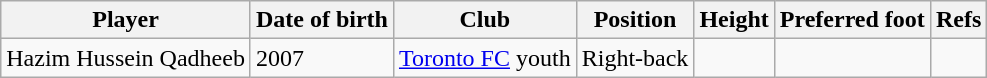<table class="wikitable sortable">
<tr>
<th>Player</th>
<th>Date of birth</th>
<th>Club</th>
<th>Position</th>
<th>Height</th>
<th>Preferred foot</th>
<th>Refs</th>
</tr>
<tr>
<td>Hazim Hussein Qadheeb</td>
<td>2007</td>
<td><a href='#'>Toronto FC</a> youth</td>
<td>Right-back</td>
<td></td>
<td></td>
<td></td>
</tr>
</table>
